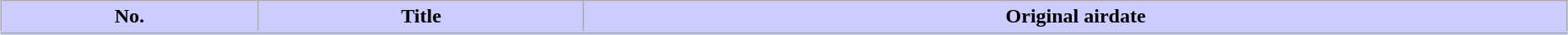<table class="wikitable" style="width:98%; margin:auto; background:#FFF;">
<tr style="border-bottom: 3px solid #CCF">
<th style="background: #CCF">No.</th>
<th style="background: #CCF">Title</th>
<th style="background: #CCF">Original airdate</th>
</tr>
<tr>
</tr>
</table>
